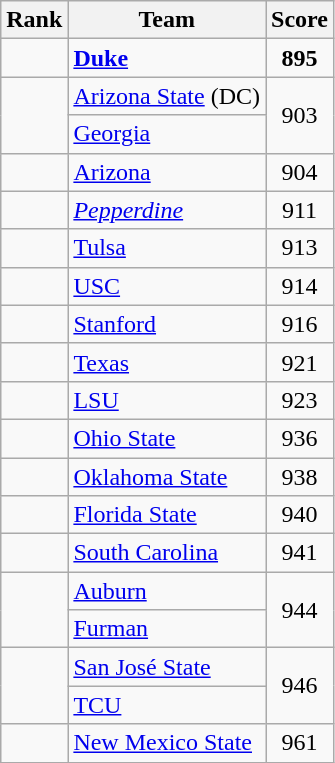<table class="wikitable sortable" style="text-align:center">
<tr>
<th dat-sort-type=number>Rank</th>
<th>Team</th>
<th>Score</th>
</tr>
<tr>
<td></td>
<td align=left><strong><a href='#'>Duke</a></strong></td>
<td><strong>895</strong></td>
</tr>
<tr>
<td rowspan=2></td>
<td align=left><a href='#'>Arizona State</a> (DC)</td>
<td rowspan=2>903</td>
</tr>
<tr>
<td align=left><a href='#'>Georgia</a></td>
</tr>
<tr>
<td></td>
<td align=left><a href='#'>Arizona</a></td>
<td>904</td>
</tr>
<tr>
<td></td>
<td align=left><em><a href='#'>Pepperdine</a></em></td>
<td>911</td>
</tr>
<tr>
<td></td>
<td align=left><a href='#'>Tulsa</a></td>
<td>913</td>
</tr>
<tr>
<td></td>
<td align=left><a href='#'>USC</a></td>
<td>914</td>
</tr>
<tr>
<td></td>
<td align=left><a href='#'>Stanford</a></td>
<td>916</td>
</tr>
<tr>
<td></td>
<td align=left><a href='#'>Texas</a></td>
<td>921</td>
</tr>
<tr>
<td></td>
<td align=left><a href='#'>LSU</a></td>
<td>923</td>
</tr>
<tr>
<td></td>
<td align=left><a href='#'>Ohio State</a></td>
<td>936</td>
</tr>
<tr>
<td></td>
<td align=left><a href='#'>Oklahoma State</a></td>
<td>938</td>
</tr>
<tr>
<td></td>
<td align=left><a href='#'>Florida State</a></td>
<td>940</td>
</tr>
<tr>
<td></td>
<td align=left><a href='#'>South Carolina</a></td>
<td>941</td>
</tr>
<tr>
<td rowspan=2></td>
<td align=left><a href='#'>Auburn</a></td>
<td rowspan=2>944</td>
</tr>
<tr>
<td align=left><a href='#'>Furman</a></td>
</tr>
<tr>
<td rowspan=2></td>
<td align=left><a href='#'>San José State</a></td>
<td rowspan=2>946</td>
</tr>
<tr>
<td align=left><a href='#'>TCU</a></td>
</tr>
<tr>
<td></td>
<td align=left><a href='#'>New Mexico State</a></td>
<td>961</td>
</tr>
</table>
